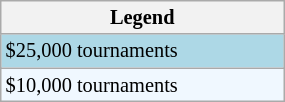<table class="wikitable" style="font-size:85%;" width=15%>
<tr>
<th>Legend</th>
</tr>
<tr style="background:lightblue;">
<td>$25,000 tournaments</td>
</tr>
<tr style="background:#f0f8ff;">
<td>$10,000 tournaments</td>
</tr>
</table>
